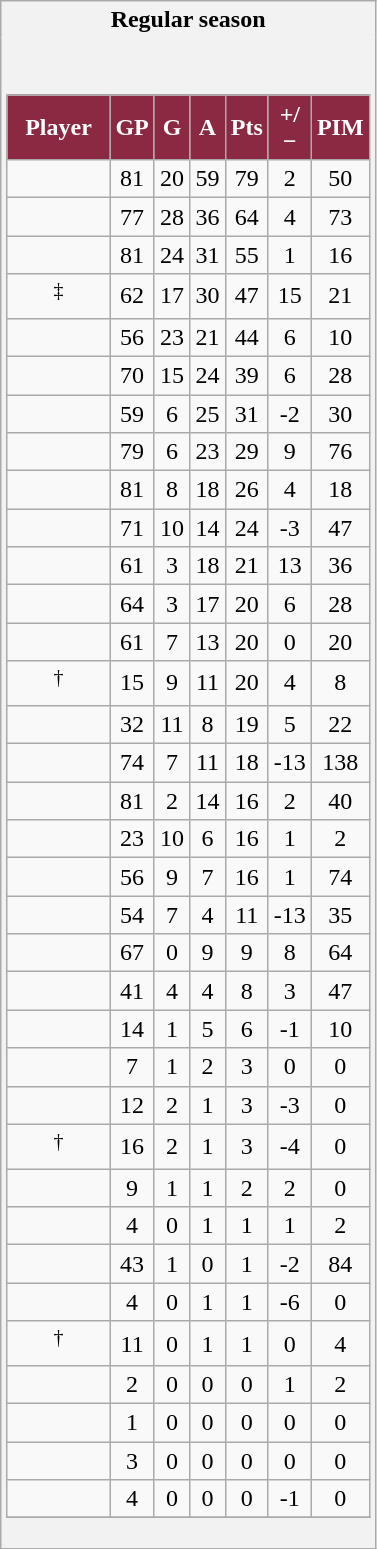<table class="wikitable" style="border: 1px solid #aaa;">
<tr>
<th style="border: 0;">Regular season</th>
</tr>
<tr>
<td style="background: #f2f2f2; border: 0; text-align: center;"><br><table class="wikitable sortable" width="100%">
<tr align=center>
<th style="background:#8B2942; color: #FFFFFF;" width="40%">Player</th>
<th style="background:#8B2942; color: #FFFFFF;" width="10%">GP</th>
<th style="background:#8B2942; color: #FFFFFF;" width="10%">G</th>
<th style="background:#8B2942; color: #FFFFFF;" width="10%">A</th>
<th style="background:#8B2942; color: #FFFFFF;" width="10%">Pts</th>
<th style="background:#8B2942; color: #FFFFFF;" width="10%">+/−</th>
<th style="background:#8B2942; color: #FFFFFF;" width="10%">PIM</th>
</tr>
<tr align=center>
<td></td>
<td>81</td>
<td>20</td>
<td>59</td>
<td>79</td>
<td>2</td>
<td>50</td>
</tr>
<tr align=center>
<td></td>
<td>77</td>
<td>28</td>
<td>36</td>
<td>64</td>
<td>4</td>
<td>73</td>
</tr>
<tr align=center>
<td></td>
<td>81</td>
<td>24</td>
<td>31</td>
<td>55</td>
<td>1</td>
<td>16</td>
</tr>
<tr align=center>
<td><sup>‡</sup></td>
<td>62</td>
<td>17</td>
<td>30</td>
<td>47</td>
<td>15</td>
<td>21</td>
</tr>
<tr align=center>
<td></td>
<td>56</td>
<td>23</td>
<td>21</td>
<td>44</td>
<td>6</td>
<td>10</td>
</tr>
<tr align=center>
<td></td>
<td>70</td>
<td>15</td>
<td>24</td>
<td>39</td>
<td>6</td>
<td>28</td>
</tr>
<tr align=center>
<td></td>
<td>59</td>
<td>6</td>
<td>25</td>
<td>31</td>
<td>-2</td>
<td>30</td>
</tr>
<tr align=center>
<td></td>
<td>79</td>
<td>6</td>
<td>23</td>
<td>29</td>
<td>9</td>
<td>76</td>
</tr>
<tr align=center>
<td></td>
<td>81</td>
<td>8</td>
<td>18</td>
<td>26</td>
<td>4</td>
<td>18</td>
</tr>
<tr align=center>
<td></td>
<td>71</td>
<td>10</td>
<td>14</td>
<td>24</td>
<td>-3</td>
<td>47</td>
</tr>
<tr align=center>
<td></td>
<td>61</td>
<td>3</td>
<td>18</td>
<td>21</td>
<td>13</td>
<td>36</td>
</tr>
<tr align=center>
<td></td>
<td>64</td>
<td>3</td>
<td>17</td>
<td>20</td>
<td>6</td>
<td>28</td>
</tr>
<tr align=center>
<td></td>
<td>61</td>
<td>7</td>
<td>13</td>
<td>20</td>
<td>0</td>
<td>20</td>
</tr>
<tr align=center>
<td><sup>†</sup></td>
<td>15</td>
<td>9</td>
<td>11</td>
<td>20</td>
<td>4</td>
<td>8</td>
</tr>
<tr align=center>
<td></td>
<td>32</td>
<td>11</td>
<td>8</td>
<td>19</td>
<td>5</td>
<td>22</td>
</tr>
<tr align=center>
<td></td>
<td>74</td>
<td>7</td>
<td>11</td>
<td>18</td>
<td>-13</td>
<td>138</td>
</tr>
<tr align=center>
<td></td>
<td>81</td>
<td>2</td>
<td>14</td>
<td>16</td>
<td>2</td>
<td>40</td>
</tr>
<tr align=center>
<td></td>
<td>23</td>
<td>10</td>
<td>6</td>
<td>16</td>
<td>1</td>
<td>2</td>
</tr>
<tr align=center>
<td></td>
<td>56</td>
<td>9</td>
<td>7</td>
<td>16</td>
<td>1</td>
<td>74</td>
</tr>
<tr align=center>
<td></td>
<td>54</td>
<td>7</td>
<td>4</td>
<td>11</td>
<td>-13</td>
<td>35</td>
</tr>
<tr align=center>
<td></td>
<td>67</td>
<td>0</td>
<td>9</td>
<td>9</td>
<td>8</td>
<td>64</td>
</tr>
<tr align=center>
<td></td>
<td>41</td>
<td>4</td>
<td>4</td>
<td>8</td>
<td>3</td>
<td>47</td>
</tr>
<tr align=center>
<td></td>
<td>14</td>
<td>1</td>
<td>5</td>
<td>6</td>
<td>-1</td>
<td>10</td>
</tr>
<tr align=center>
<td></td>
<td>7</td>
<td>1</td>
<td>2</td>
<td>3</td>
<td>0</td>
<td>0</td>
</tr>
<tr align=center>
<td></td>
<td>12</td>
<td>2</td>
<td>1</td>
<td>3</td>
<td>-3</td>
<td>0</td>
</tr>
<tr align=center>
<td><sup>†</sup></td>
<td>16</td>
<td>2</td>
<td>1</td>
<td>3</td>
<td>-4</td>
<td>0</td>
</tr>
<tr align=center>
<td></td>
<td>9</td>
<td>1</td>
<td>1</td>
<td>2</td>
<td>2</td>
<td>0</td>
</tr>
<tr align=center>
<td></td>
<td>4</td>
<td>0</td>
<td>1</td>
<td>1</td>
<td>1</td>
<td>2</td>
</tr>
<tr align=center>
<td></td>
<td>43</td>
<td>1</td>
<td>0</td>
<td>1</td>
<td>-2</td>
<td>84</td>
</tr>
<tr align=center>
<td></td>
<td>4</td>
<td>0</td>
<td>1</td>
<td>1</td>
<td>-6</td>
<td>0</td>
</tr>
<tr align=center>
<td><sup>†</sup></td>
<td>11</td>
<td>0</td>
<td>1</td>
<td>1</td>
<td>0</td>
<td>4</td>
</tr>
<tr align=center>
<td></td>
<td>2</td>
<td>0</td>
<td>0</td>
<td>0</td>
<td>1</td>
<td>2</td>
</tr>
<tr align=center>
<td></td>
<td>1</td>
<td>0</td>
<td>0</td>
<td>0</td>
<td>0</td>
<td>0</td>
</tr>
<tr align=center>
<td></td>
<td>3</td>
<td>0</td>
<td>0</td>
<td>0</td>
<td>0</td>
<td>0</td>
</tr>
<tr align=center>
<td></td>
<td>4</td>
<td>0</td>
<td>0</td>
<td>0</td>
<td>-1</td>
<td>0</td>
</tr>
<tr>
</tr>
</table>
</td>
</tr>
</table>
